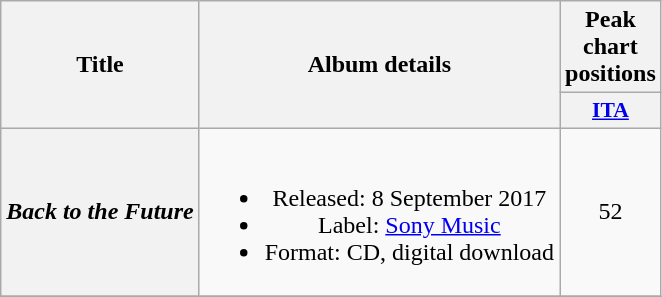<table class="wikitable plainrowheaders" style="text-align:center;">
<tr>
<th scope="col" rowspan="2">Title</th>
<th scope="col" rowspan="2">Album details</th>
<th scope="col" colspan="1">Peak chart positions</th>
</tr>
<tr>
<th scope="col" style="width:3em;font-size:90%;"><a href='#'>ITA</a><br></th>
</tr>
<tr>
<th scope="row"><em>Back to the Future</em></th>
<td><br><ul><li>Released: 8 September 2017</li><li>Label: <a href='#'>Sony Music</a></li><li>Format: CD, digital download</li></ul></td>
<td>52</td>
</tr>
<tr>
</tr>
</table>
